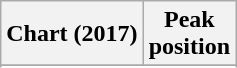<table class="wikitable plainrowheaders">
<tr>
<th>Chart (2017)</th>
<th>Peak<br>position</th>
</tr>
<tr>
</tr>
<tr>
</tr>
<tr>
</tr>
<tr>
</tr>
</table>
